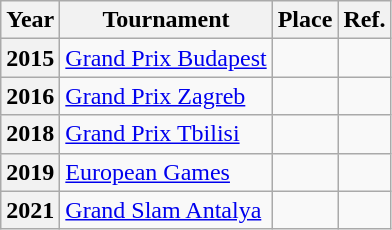<table class="wikitable sortable" style="text-align:center;">
<tr>
<th>Year</th>
<th>Tournament</th>
<th>Place</th>
<th>Ref.</th>
</tr>
<tr>
<th>2015</th>
<td align=left><a href='#'>Grand Prix Budapest</a></td>
<td></td>
<td></td>
</tr>
<tr>
<th>2016</th>
<td align=left><a href='#'>Grand Prix Zagreb</a></td>
<td></td>
<td></td>
</tr>
<tr>
<th>2018</th>
<td align=left><a href='#'>Grand Prix Tbilisi</a></td>
<td></td>
<td></td>
</tr>
<tr>
<th>2019</th>
<td align=left><a href='#'>European Games</a></td>
<td></td>
<td></td>
</tr>
<tr>
<th>2021</th>
<td align=left><a href='#'>Grand Slam Antalya</a></td>
<td></td>
<td></td>
</tr>
</table>
